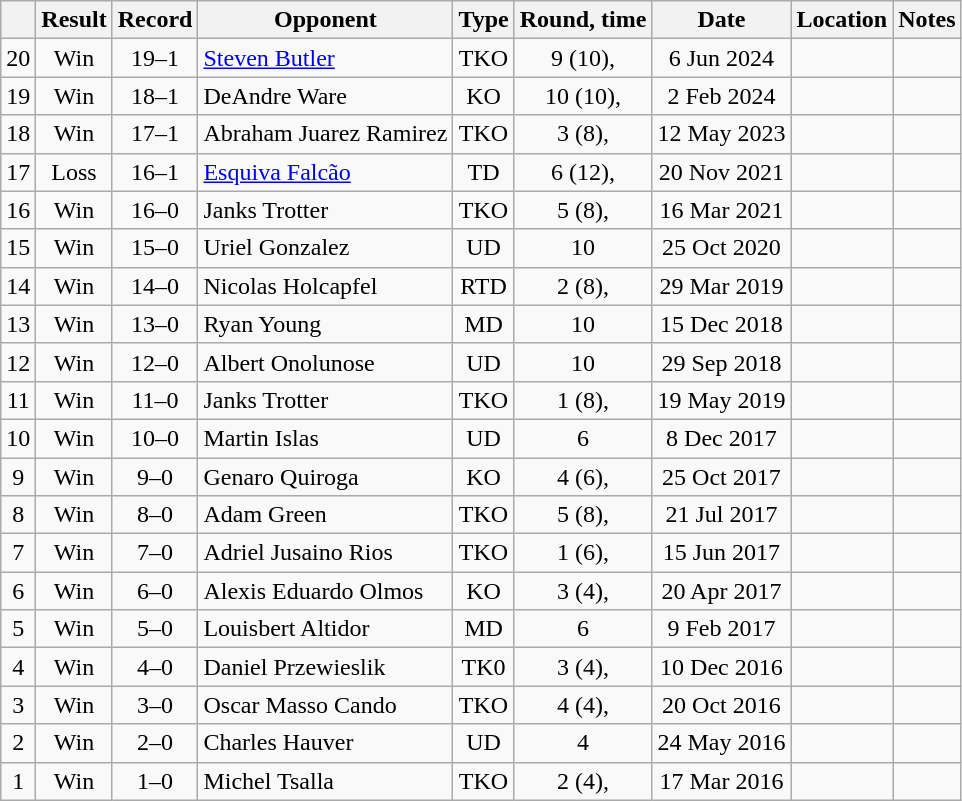<table class="wikitable" style="text-align:center">
<tr>
<th></th>
<th>Result</th>
<th>Record</th>
<th>Opponent</th>
<th>Type</th>
<th>Round, time</th>
<th>Date</th>
<th>Location</th>
<th>Notes</th>
</tr>
<tr>
<td>20</td>
<td>Win</td>
<td>19–1</td>
<td style="text-align:left;"><a href='#'>Steven Butler</a></td>
<td>TKO</td>
<td>9 (10), </td>
<td>6 Jun 2024</td>
<td style="text-align:left;"></td>
<td></td>
</tr>
<tr>
<td>19</td>
<td>Win</td>
<td>18–1</td>
<td style="text-align:left;">DeAndre Ware</td>
<td>KO</td>
<td>10 (10), </td>
<td>2 Feb 2024</td>
<td style="text-align:left;"></td>
<td></td>
</tr>
<tr>
<td>18</td>
<td>Win</td>
<td>17–1</td>
<td style="text-align:left;">Abraham Juarez Ramirez</td>
<td>TKO</td>
<td>3 (8), </td>
<td>12 May 2023</td>
<td style="text-align:left;"></td>
<td></td>
</tr>
<tr>
<td>17</td>
<td>Loss</td>
<td>16–1</td>
<td style="text-align:left;"><a href='#'>Esquiva Falcão</a></td>
<td>TD</td>
<td>6 (12), </td>
<td>20 Nov 2021</td>
<td style="text-align:left;"></td>
<td></td>
</tr>
<tr>
<td>16</td>
<td>Win</td>
<td>16–0</td>
<td style="text-align:left;">Janks Trotter</td>
<td>TKO</td>
<td>5 (8), </td>
<td>16 Mar 2021</td>
<td style="text-align:left;"></td>
<td></td>
</tr>
<tr>
<td>15</td>
<td>Win</td>
<td>15–0</td>
<td style="text-align:left;">Uriel Gonzalez</td>
<td>UD</td>
<td>10</td>
<td>25 Oct 2020</td>
<td style="text-align:left;"></td>
<td></td>
</tr>
<tr>
<td>14</td>
<td>Win</td>
<td>14–0</td>
<td style="text-align:left;">Nicolas Holcapfel</td>
<td>RTD</td>
<td>2 (8), </td>
<td>29 Mar 2019</td>
<td style="text-align:left;"></td>
<td></td>
</tr>
<tr>
<td>13</td>
<td>Win</td>
<td>13–0</td>
<td style="text-align:left;">Ryan Young</td>
<td>MD</td>
<td>10</td>
<td>15 Dec 2018</td>
<td style="text-align:left;"></td>
<td></td>
</tr>
<tr>
<td>12</td>
<td>Win</td>
<td>12–0</td>
<td style="text-align:left;">Albert Onolunose</td>
<td>UD</td>
<td>10</td>
<td>29 Sep 2018</td>
<td style="text-align:left;"></td>
<td></td>
</tr>
<tr>
<td>11</td>
<td>Win</td>
<td>11–0</td>
<td style="text-align:left;">Janks Trotter</td>
<td>TKO</td>
<td>1 (8), </td>
<td>19 May 2019</td>
<td style="text-align:left;"></td>
<td></td>
</tr>
<tr>
<td>10</td>
<td>Win</td>
<td>10–0</td>
<td style="text-align:left;">Martin Islas</td>
<td>UD</td>
<td>6</td>
<td>8 Dec 2017</td>
<td style="text-align:left;"></td>
<td></td>
</tr>
<tr>
<td>9</td>
<td>Win</td>
<td>9–0</td>
<td style="text-align:left;">Genaro Quiroga</td>
<td>KO</td>
<td>4 (6), </td>
<td>25 Oct 2017</td>
<td style="text-align:left;"></td>
<td></td>
</tr>
<tr>
<td>8</td>
<td>Win</td>
<td>8–0</td>
<td style="text-align:left;">Adam Green</td>
<td>TKO</td>
<td>5 (8), </td>
<td>21 Jul 2017</td>
<td style="text-align:left;"></td>
<td></td>
</tr>
<tr>
<td>7</td>
<td>Win</td>
<td>7–0</td>
<td style="text-align:left;">Adriel Jusaino Rios</td>
<td>TKO</td>
<td>1 (6), </td>
<td>15 Jun 2017</td>
<td style="text-align:left;"></td>
<td></td>
</tr>
<tr>
<td>6</td>
<td>Win</td>
<td>6–0</td>
<td style="text-align:left;">Alexis Eduardo Olmos</td>
<td>KO</td>
<td>3 (4), </td>
<td>20 Apr 2017</td>
<td style="text-align:left;"></td>
<td></td>
</tr>
<tr>
<td>5</td>
<td>Win</td>
<td>5–0</td>
<td style="text-align:left;">Louisbert Altidor</td>
<td>MD</td>
<td>6</td>
<td>9 Feb 2017</td>
<td style="text-align:left;"></td>
<td></td>
</tr>
<tr>
<td>4</td>
<td>Win</td>
<td>4–0</td>
<td style="text-align:left;">Daniel Przewieslik</td>
<td>TK0</td>
<td>3 (4),  </td>
<td>10 Dec 2016</td>
<td style="text-align:left;"></td>
<td></td>
</tr>
<tr>
<td>3</td>
<td>Win</td>
<td>3–0</td>
<td style="text-align:left;">Oscar Masso Cando</td>
<td>TKO</td>
<td>4 (4), </td>
<td>20 Oct 2016</td>
<td style="text-align:left;"></td>
<td></td>
</tr>
<tr>
<td>2</td>
<td>Win</td>
<td>2–0</td>
<td style="text-align:left;">Charles Hauver</td>
<td>UD</td>
<td>4</td>
<td>24 May 2016</td>
<td style="text-align:left;"></td>
<td></td>
</tr>
<tr>
<td>1</td>
<td>Win</td>
<td>1–0</td>
<td style="text-align:left;">Michel Tsalla</td>
<td>TKO</td>
<td>2 (4), </td>
<td>17 Mar 2016</td>
<td style="text-align:left;"></td>
<td></td>
</tr>
</table>
